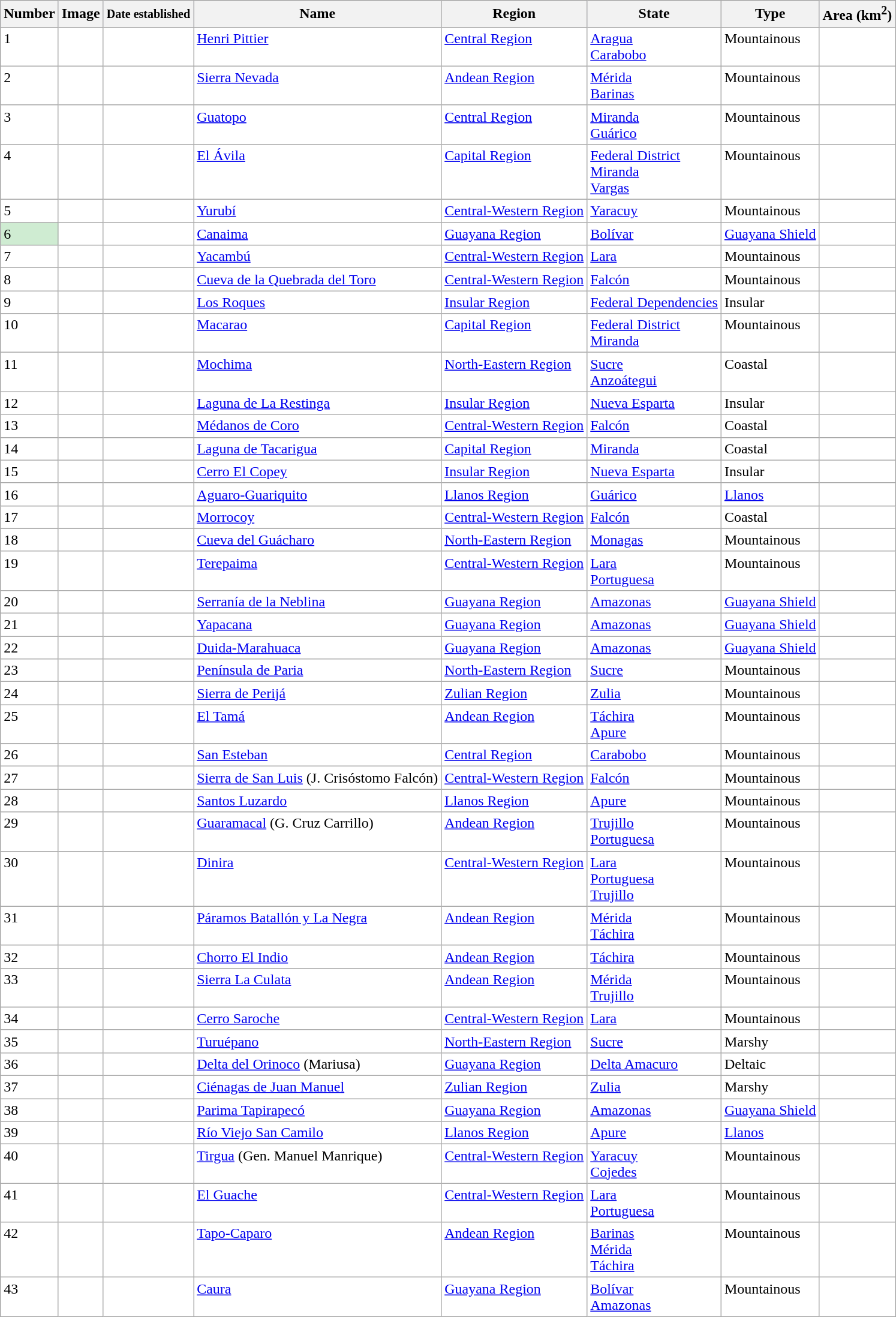<table style="background:#ffffff" align="top" class="sortable wikitable">
<tr style="background:Lavender; color:Black">
<th>Number</th>
<th>Image</th>
<th><small>Date established</small></th>
<th>Name</th>
<th>Region</th>
<th>State</th>
<th>Type</th>
<th>Area (km<sup>2</sup>)</th>
</tr>
<tr valign=top>
<td>1</td>
<td></td>
<td></td>
<td><a href='#'>Henri Pittier</a></td>
<td><a href='#'>Central Region</a></td>
<td><a href='#'>Aragua</a><br><a href='#'>Carabobo</a></td>
<td>Mountainous</td>
<td align=right></td>
</tr>
<tr valign=top>
<td>2</td>
<td></td>
<td></td>
<td><a href='#'>Sierra Nevada</a></td>
<td><a href='#'>Andean Region</a></td>
<td><a href='#'>Mérida</a><br><a href='#'>Barinas</a></td>
<td>Mountainous</td>
<td align=right></td>
</tr>
<tr valign=top>
<td>3</td>
<td></td>
<td></td>
<td><a href='#'>Guatopo</a></td>
<td><a href='#'>Central Region</a></td>
<td><a href='#'>Miranda</a><br><a href='#'>Guárico</a></td>
<td>Mountainous</td>
<td align=right></td>
</tr>
<tr valign=top>
<td>4</td>
<td></td>
<td></td>
<td><a href='#'>El Ávila</a></td>
<td><a href='#'>Capital Region</a></td>
<td><a href='#'>Federal District</a><br><a href='#'>Miranda</a><br><a href='#'>Vargas</a></td>
<td>Mountainous</td>
<td align=right></td>
</tr>
<tr valign=top>
<td>5</td>
<td></td>
<td></td>
<td><a href='#'>Yurubí</a></td>
<td><a href='#'>Central-Western Region</a></td>
<td><a href='#'>Yaracuy</a></td>
<td>Mountainous</td>
<td align=right></td>
</tr>
<tr valign=top>
<td scope=row bgcolor="#cfecd2">6</td>
<td></td>
<td></td>
<td><a href='#'>Canaima</a></td>
<td><a href='#'>Guayana Region</a></td>
<td><a href='#'>Bolívar</a></td>
<td><a href='#'>Guayana Shield</a></td>
<td align=right></td>
</tr>
<tr valign=top>
<td>7</td>
<td></td>
<td></td>
<td><a href='#'>Yacambú</a></td>
<td><a href='#'>Central-Western Region</a></td>
<td><a href='#'>Lara</a></td>
<td>Mountainous</td>
<td align=right></td>
</tr>
<tr valign=top>
<td>8</td>
<td></td>
<td></td>
<td><a href='#'>Cueva de la Quebrada del Toro</a></td>
<td><a href='#'>Central-Western Region</a></td>
<td><a href='#'>Falcón</a></td>
<td>Mountainous</td>
<td align=right></td>
</tr>
<tr valign=top>
<td>9</td>
<td></td>
<td></td>
<td><a href='#'>Los Roques</a></td>
<td><a href='#'>Insular Region</a></td>
<td><a href='#'>Federal Dependencies</a></td>
<td>Insular</td>
<td align=right></td>
</tr>
<tr valign=top>
<td>10</td>
<td></td>
<td></td>
<td><a href='#'>Macarao</a></td>
<td><a href='#'>Capital Region</a></td>
<td><a href='#'>Federal District</a><br><a href='#'>Miranda</a></td>
<td>Mountainous</td>
<td align=right></td>
</tr>
<tr valign=top>
<td>11</td>
<td></td>
<td></td>
<td><a href='#'>Mochima</a></td>
<td><a href='#'>North-Eastern Region</a></td>
<td><a href='#'>Sucre</a><br><a href='#'>Anzoátegui</a></td>
<td>Coastal</td>
<td align=right></td>
</tr>
<tr valign=top>
<td>12</td>
<td></td>
<td></td>
<td><a href='#'>Laguna de La Restinga</a></td>
<td><a href='#'>Insular Region</a></td>
<td><a href='#'>Nueva Esparta</a></td>
<td>Insular</td>
<td align=right></td>
</tr>
<tr valign=top>
<td>13</td>
<td></td>
<td></td>
<td><a href='#'>Médanos de Coro</a></td>
<td><a href='#'>Central-Western Region</a></td>
<td><a href='#'>Falcón</a></td>
<td>Coastal</td>
<td align=right></td>
</tr>
<tr valign=top>
<td>14</td>
<td></td>
<td></td>
<td><a href='#'>Laguna de Tacarigua</a></td>
<td><a href='#'>Capital Region</a></td>
<td><a href='#'>Miranda</a></td>
<td>Coastal</td>
<td align=right></td>
</tr>
<tr valign=top>
<td>15</td>
<td></td>
<td></td>
<td><a href='#'>Cerro El Copey</a></td>
<td><a href='#'>Insular Region</a></td>
<td><a href='#'>Nueva Esparta</a></td>
<td>Insular</td>
<td align=right></td>
</tr>
<tr valign=top>
<td>16</td>
<td></td>
<td></td>
<td><a href='#'>Aguaro-Guariquito</a></td>
<td><a href='#'>Llanos Region</a></td>
<td><a href='#'>Guárico</a></td>
<td><a href='#'>Llanos</a></td>
<td align=right></td>
</tr>
<tr valign=top>
<td>17</td>
<td></td>
<td></td>
<td><a href='#'>Morrocoy</a></td>
<td><a href='#'>Central-Western Region</a></td>
<td><a href='#'>Falcón</a></td>
<td>Coastal</td>
<td align=right></td>
</tr>
<tr valign=top>
<td>18</td>
<td></td>
<td></td>
<td><a href='#'>Cueva del Guácharo</a></td>
<td><a href='#'>North-Eastern Region</a></td>
<td><a href='#'>Monagas</a></td>
<td>Mountainous</td>
<td align=right></td>
</tr>
<tr valign=top>
<td>19</td>
<td></td>
<td></td>
<td><a href='#'>Terepaima</a></td>
<td><a href='#'>Central-Western Region</a></td>
<td><a href='#'>Lara</a><br><a href='#'>Portuguesa</a></td>
<td>Mountainous</td>
<td align=right></td>
</tr>
<tr valign="top">
<td>20</td>
<td></td>
<td></td>
<td><a href='#'>Serranía de la Neblina</a></td>
<td><a href='#'>Guayana Region</a></td>
<td><a href='#'>Amazonas</a></td>
<td><a href='#'>Guayana Shield</a></td>
<td align="right"></td>
</tr>
<tr valign="top">
<td>21</td>
<td></td>
<td></td>
<td><a href='#'>Yapacana</a></td>
<td><a href='#'>Guayana Region</a></td>
<td><a href='#'>Amazonas</a></td>
<td><a href='#'>Guayana Shield</a></td>
<td align="right"></td>
</tr>
<tr valign="top">
<td>22</td>
<td></td>
<td></td>
<td><a href='#'>Duida-Marahuaca</a></td>
<td><a href='#'>Guayana Region</a></td>
<td><a href='#'>Amazonas</a></td>
<td><a href='#'>Guayana Shield</a></td>
<td align="right"></td>
</tr>
<tr valign="top">
<td>23</td>
<td></td>
<td></td>
<td><a href='#'>Península de Paria</a></td>
<td><a href='#'>North-Eastern Region</a></td>
<td><a href='#'>Sucre</a></td>
<td>Mountainous</td>
<td align="right"></td>
</tr>
<tr valign="top">
<td>24</td>
<td></td>
<td></td>
<td><a href='#'>Sierra de Perijá</a></td>
<td><a href='#'>Zulian Region</a></td>
<td><a href='#'>Zulia</a></td>
<td>Mountainous</td>
<td align="right"></td>
</tr>
<tr valign="top">
<td>25</td>
<td></td>
<td></td>
<td><a href='#'>El Tamá</a></td>
<td><a href='#'>Andean Region</a></td>
<td><a href='#'>Táchira</a><br><a href='#'>Apure</a></td>
<td>Mountainous</td>
<td align="right"></td>
</tr>
<tr valign="top">
<td>26</td>
<td></td>
<td></td>
<td><a href='#'>San Esteban</a></td>
<td><a href='#'>Central Region</a></td>
<td><a href='#'>Carabobo</a></td>
<td>Mountainous</td>
<td align="right"></td>
</tr>
<tr valign="top">
<td>27</td>
<td></td>
<td></td>
<td><a href='#'>Sierra de San Luis</a> (J. Crisóstomo Falcón)</td>
<td><a href='#'>Central-Western Region</a></td>
<td><a href='#'>Falcón</a></td>
<td>Mountainous</td>
<td align="right"></td>
</tr>
<tr valign="top">
<td>28</td>
<td></td>
<td></td>
<td><a href='#'>Santos Luzardo</a></td>
<td><a href='#'>Llanos Region</a></td>
<td><a href='#'>Apure</a></td>
<td>Mountainous</td>
<td align="right"></td>
</tr>
<tr valign="top">
<td>29</td>
<td></td>
<td></td>
<td><a href='#'>Guaramacal</a> (G. Cruz Carrillo)</td>
<td><a href='#'>Andean Region</a></td>
<td><a href='#'>Trujillo</a><br><a href='#'>Portuguesa</a></td>
<td>Mountainous</td>
<td align="right"></td>
</tr>
<tr valign="top">
<td>30</td>
<td></td>
<td></td>
<td><a href='#'>Dinira</a></td>
<td><a href='#'>Central-Western Region</a></td>
<td><a href='#'>Lara</a><br><a href='#'>Portuguesa</a><br><a href='#'>Trujillo</a></td>
<td>Mountainous</td>
<td align="right"></td>
</tr>
<tr valign="top">
<td>31</td>
<td></td>
<td></td>
<td><a href='#'>Páramos Batallón y La Negra</a></td>
<td><a href='#'>Andean Region</a></td>
<td><a href='#'>Mérida</a><br><a href='#'>Táchira</a></td>
<td>Mountainous</td>
<td align="right"></td>
</tr>
<tr valign="top">
<td>32</td>
<td></td>
<td></td>
<td><a href='#'>Chorro El Indio</a></td>
<td><a href='#'>Andean Region</a></td>
<td><a href='#'>Táchira</a></td>
<td>Mountainous</td>
<td align="right"></td>
</tr>
<tr valign="top">
<td>33</td>
<td></td>
<td></td>
<td><a href='#'>Sierra La Culata</a></td>
<td><a href='#'>Andean Region</a></td>
<td><a href='#'>Mérida</a><br><a href='#'>Trujillo</a></td>
<td>Mountainous</td>
<td align="right"></td>
</tr>
<tr valign="top">
<td>34</td>
<td></td>
<td></td>
<td><a href='#'>Cerro Saroche</a></td>
<td><a href='#'>Central-Western Region</a></td>
<td><a href='#'>Lara</a></td>
<td>Mountainous</td>
<td align="right"></td>
</tr>
<tr valign="top">
<td>35</td>
<td></td>
<td></td>
<td><a href='#'>Turuépano</a></td>
<td><a href='#'>North-Eastern Region</a></td>
<td><a href='#'>Sucre</a></td>
<td>Marshy</td>
<td align="right"></td>
</tr>
<tr valign="top">
<td>36</td>
<td></td>
<td></td>
<td><a href='#'>Delta del Orinoco</a> (Mariusa)</td>
<td><a href='#'>Guayana Region</a></td>
<td><a href='#'>Delta Amacuro</a></td>
<td>Deltaic</td>
<td align="right"></td>
</tr>
<tr valign="top">
<td>37</td>
<td></td>
<td></td>
<td><a href='#'>Ciénagas de Juan Manuel</a></td>
<td><a href='#'>Zulian Region</a></td>
<td><a href='#'>Zulia</a></td>
<td>Marshy</td>
<td align="right"></td>
</tr>
<tr valign="top">
<td>38</td>
<td></td>
<td></td>
<td><a href='#'>Parima Tapirapecó</a></td>
<td><a href='#'>Guayana Region</a></td>
<td><a href='#'>Amazonas</a></td>
<td><a href='#'>Guayana Shield</a></td>
<td align="right"></td>
</tr>
<tr valign="top">
<td>39</td>
<td></td>
<td></td>
<td><a href='#'>Río Viejo San Camilo</a></td>
<td><a href='#'>Llanos Region</a></td>
<td><a href='#'>Apure</a></td>
<td><a href='#'>Llanos</a></td>
<td align="right"></td>
</tr>
<tr valign="top">
<td>40</td>
<td></td>
<td></td>
<td><a href='#'>Tirgua</a> (Gen. Manuel Manrique)</td>
<td><a href='#'>Central-Western Region</a></td>
<td><a href='#'>Yaracuy</a><br><a href='#'>Cojedes</a></td>
<td>Mountainous</td>
<td align="right"></td>
</tr>
<tr valign="top">
<td>41</td>
<td></td>
<td></td>
<td><a href='#'>El Guache</a></td>
<td><a href='#'>Central-Western Region</a></td>
<td><a href='#'>Lara</a><br><a href='#'>Portuguesa</a></td>
<td>Mountainous</td>
<td align="right"></td>
</tr>
<tr valign="top">
<td>42</td>
<td></td>
<td></td>
<td><a href='#'>Tapo-Caparo</a></td>
<td><a href='#'>Andean Region</a></td>
<td><a href='#'>Barinas</a><br><a href='#'>Mérida</a><br><a href='#'>Táchira</a></td>
<td>Mountainous</td>
<td align="right"></td>
</tr>
<tr valign="top">
<td>43</td>
<td></td>
<td></td>
<td><a href='#'>Caura</a></td>
<td><a href='#'>Guayana Region</a></td>
<td><a href='#'>Bolívar</a> <br><a href='#'>Amazonas</a></td>
<td>Mountainous</td>
<td align="right"></td>
</tr>
</table>
